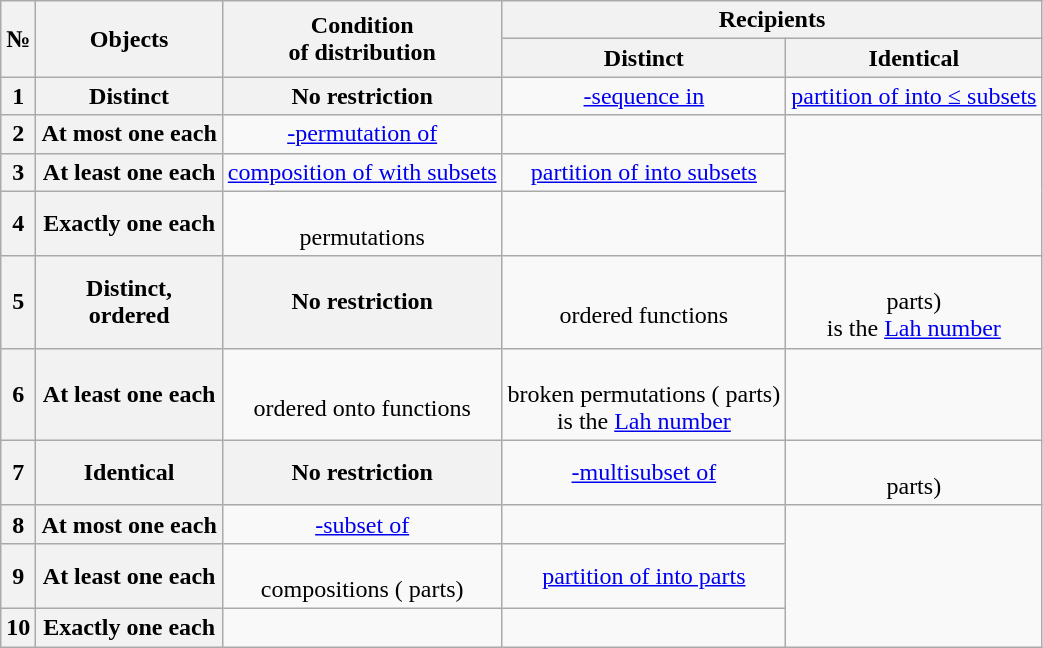<table class="wikitable" style="text-align:center;" border="1">
<tr>
<th rowspan="2">№</th>
<th rowspan="2">Objects</th>
<th rowspan="2">Condition <br>of distribution</th>
<th colspan="2">Recipients</th>
</tr>
<tr>
<th>Distinct</th>
<th>Identical</th>
</tr>
<tr>
<th>1</th>
<th>Distinct</th>
<th>No restriction</th>
<td><a href='#'>-sequence in </a><br><a href='#'></a></td>
<td><a href='#'>partition of  into ≤  subsets</a><br></td>
</tr>
<tr>
<th>2</th>
<th>At most one each</th>
<td><a href='#'>-permutation of </a><br><a href='#'></a></td>
<td><a href='#'></a></td>
</tr>
<tr>
<th>3</th>
<th>At least one each</th>
<td><a href='#'>composition of  with  subsets</a><br><a href='#'></a></td>
<td><a href='#'>partition of  into  subsets</a><br><a href='#'></a></td>
</tr>
<tr>
<th>4</th>
<th>Exactly one each</th>
<td><a href='#'></a><br>permutations</td>
<td></td>
</tr>
<tr>
<th>5</th>
<th>Distinct, <br>ordered</th>
<th>No restriction</th>
<td><a href='#'></a><br>ordered functions</td>
<td><a href='#'></a><br> parts)<br> is the <a href='#'>Lah number</a></td>
</tr>
<tr>
<th>6</th>
<th>At least one each</th>
<td><a href='#'></a><br>ordered onto functions</td>
<td><a href='#'></a><br>broken permutations ( parts)<br> is the <a href='#'>Lah number</a></td>
</tr>
<tr>
<th>7</th>
<th>Identical</th>
<th>No restriction</th>
<td><a href='#'>-multisubset of </a><br><a href='#'></a></td>
<td><a href='#'></a><br> parts)</td>
</tr>
<tr>
<th>8</th>
<th>At most one each</th>
<td><a href='#'>-subset of </a><br><a href='#'></a></td>
<td></td>
</tr>
<tr>
<th>9</th>
<th>At least one each</th>
<td><a href='#'></a><br>compositions ( parts)</td>
<td><a href='#'>partition of  into  parts</a><br><a href='#'></a></td>
</tr>
<tr>
<th>10</th>
<th>Exactly one each</th>
<td><a href='#'></a></td>
<td></td>
</tr>
</table>
